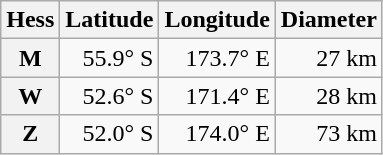<table class="wikitable" style="text-align: right;">
<tr>
<th scope="col">Hess</th>
<th scope="col">Latitude</th>
<th scope="col">Longitude</th>
<th scope="col">Diameter</th>
</tr>
<tr>
<th scope="row">M</th>
<td>55.9° S</td>
<td>173.7° E</td>
<td>27 km</td>
</tr>
<tr>
<th scope="row">W</th>
<td>52.6° S</td>
<td>171.4° E</td>
<td>28 km</td>
</tr>
<tr>
<th scope="row">Z</th>
<td>52.0° S</td>
<td>174.0° E</td>
<td>73 km</td>
</tr>
</table>
